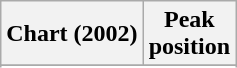<table class="wikitable sortable plainrowheaders">
<tr>
<th scope="col">Chart (2002)</th>
<th scope="col">Peak<br>position</th>
</tr>
<tr>
</tr>
<tr>
</tr>
<tr>
</tr>
<tr>
</tr>
</table>
